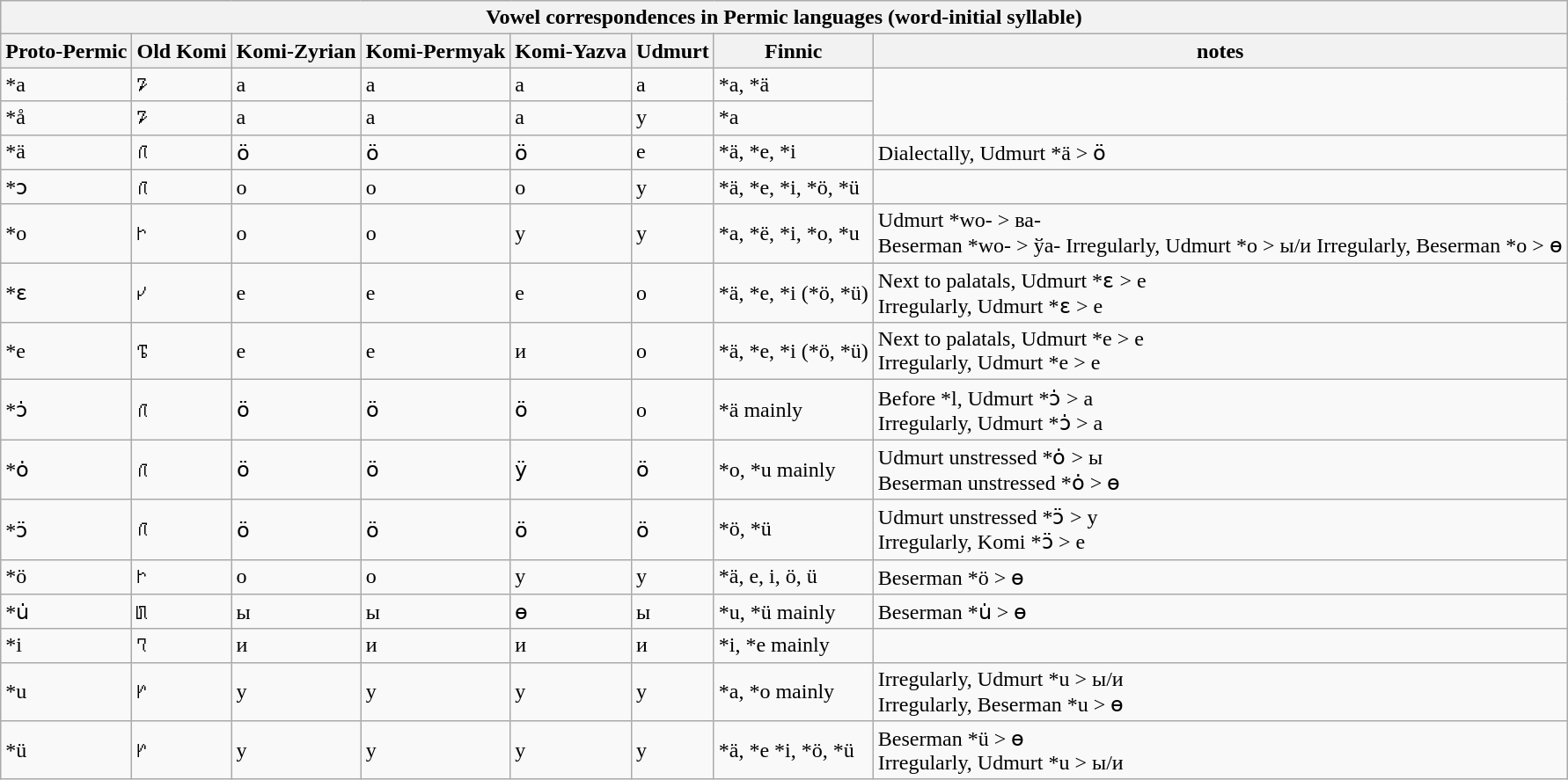<table class="wikitable mw-collapsible">
<tr>
<th colspan="8">Vowel correspondences in Permic languages (word-initial syllable)</th>
</tr>
<tr>
<th>Proto-Permic</th>
<th>Old Komi</th>
<th>Komi-Zyrian</th>
<th>Komi-Permyak</th>
<th>Komi-Yazva</th>
<th>Udmurt</th>
<th>Finnic</th>
<th>notes</th>
</tr>
<tr>
<td>*a</td>
<td>𐍐</td>
<td>а</td>
<td>а</td>
<td>a</td>
<td>а</td>
<td>*a, *ä</td>
</tr>
<tr>
<td>*å</td>
<td>𐍐</td>
<td>а</td>
<td>а</td>
<td>a</td>
<td>у</td>
<td>*a</td>
</tr>
<tr>
<td>*ä</td>
<td>𐍩</td>
<td>ӧ</td>
<td>ӧ</td>
<td>ӧ</td>
<td>е</td>
<td>*ä, *e, *i</td>
<td>Dialectally, Udmurt *ä > ӧ</td>
</tr>
<tr>
<td>*ɔ</td>
<td>𐍩</td>
<td>о</td>
<td>о</td>
<td>о</td>
<td>у</td>
<td>*ä, *e, *i, *ö, *ü</td>
</tr>
<tr>
<td>*o</td>
<td>𐍞</td>
<td>о</td>
<td>о</td>
<td>у</td>
<td>у</td>
<td>*a, *ë, *i, *o, *u</td>
<td>Udmurt *wo- > ва-<br>Beserman *wo- > ўа-
Irregularly, Udmurt *o > ы/и
Irregularly, Beserman *o > ө</td>
</tr>
<tr>
<td>*ɛ</td>
<td>𐍔</td>
<td>е</td>
<td>е</td>
<td>е</td>
<td>о</td>
<td>*ä, *e, *i (*ö, *ü)</td>
<td>Next to palatals, Udmurt *ɛ > е<br>Irregularly, Udmurt *ɛ > e</td>
</tr>
<tr>
<td>*e</td>
<td>𐍱</td>
<td>е</td>
<td>е</td>
<td>и</td>
<td>о</td>
<td>*ä, *e, *i (*ö, *ü)</td>
<td>Next to palatals, Udmurt *e > е<br>Irregularly, Udmurt *e > e</td>
</tr>
<tr>
<td>*ɔ̇</td>
<td>𐍩</td>
<td>ӧ</td>
<td>ӧ</td>
<td>ӧ</td>
<td>о</td>
<td>*ä mainly</td>
<td>Before *l, Udmurt *ɔ̇ > а<br>Irregularly, Udmurt *ɔ̇ > а</td>
</tr>
<tr>
<td>*ȯ</td>
<td>𐍩</td>
<td>ӧ</td>
<td>ӧ</td>
<td>ӱ</td>
<td>ӧ</td>
<td>*o, *u mainly</td>
<td>Udmurt unstressed *ȯ > ы<br>Beserman unstressed *ȯ > ө</td>
</tr>
<tr>
<td>*ɔ̈</td>
<td>𐍩</td>
<td>ӧ</td>
<td>ӧ</td>
<td>ӧ</td>
<td>ӧ</td>
<td>*ö, *ü</td>
<td>Udmurt unstressed *ɔ̈ > у<br>Irregularly, Komi *ɔ̈ > е</td>
</tr>
<tr>
<td>*ö</td>
<td>𐍞</td>
<td>о</td>
<td>о</td>
<td>у</td>
<td>у</td>
<td>*ä, e, i, ö, ü</td>
<td>Beserman *ö > ө</td>
</tr>
<tr>
<td>*u̇</td>
<td>𐍨</td>
<td>ы</td>
<td>ы</td>
<td>ө</td>
<td>ы</td>
<td>*u, *ü mainly</td>
<td>Beserman *u̇ > ө</td>
</tr>
<tr>
<td>*i</td>
<td>𐍙</td>
<td>и</td>
<td>и</td>
<td>и</td>
<td>и</td>
<td>*i, *e mainly</td>
<td></td>
</tr>
<tr>
<td>*u</td>
<td>𐍣</td>
<td>у</td>
<td>у</td>
<td>у</td>
<td>у</td>
<td>*a, *o mainly</td>
<td>Irregularly, Udmurt *u > ы/и<br>Irregularly, Beserman *u > ө</td>
</tr>
<tr>
<td>*ü</td>
<td>𐍣</td>
<td>у</td>
<td>у</td>
<td>у</td>
<td>у</td>
<td>*ä, *e *i, *ö, *ü</td>
<td>Beserman *ü > ө<br>Irregularly, Udmurt *u > ы/и</td>
</tr>
</table>
